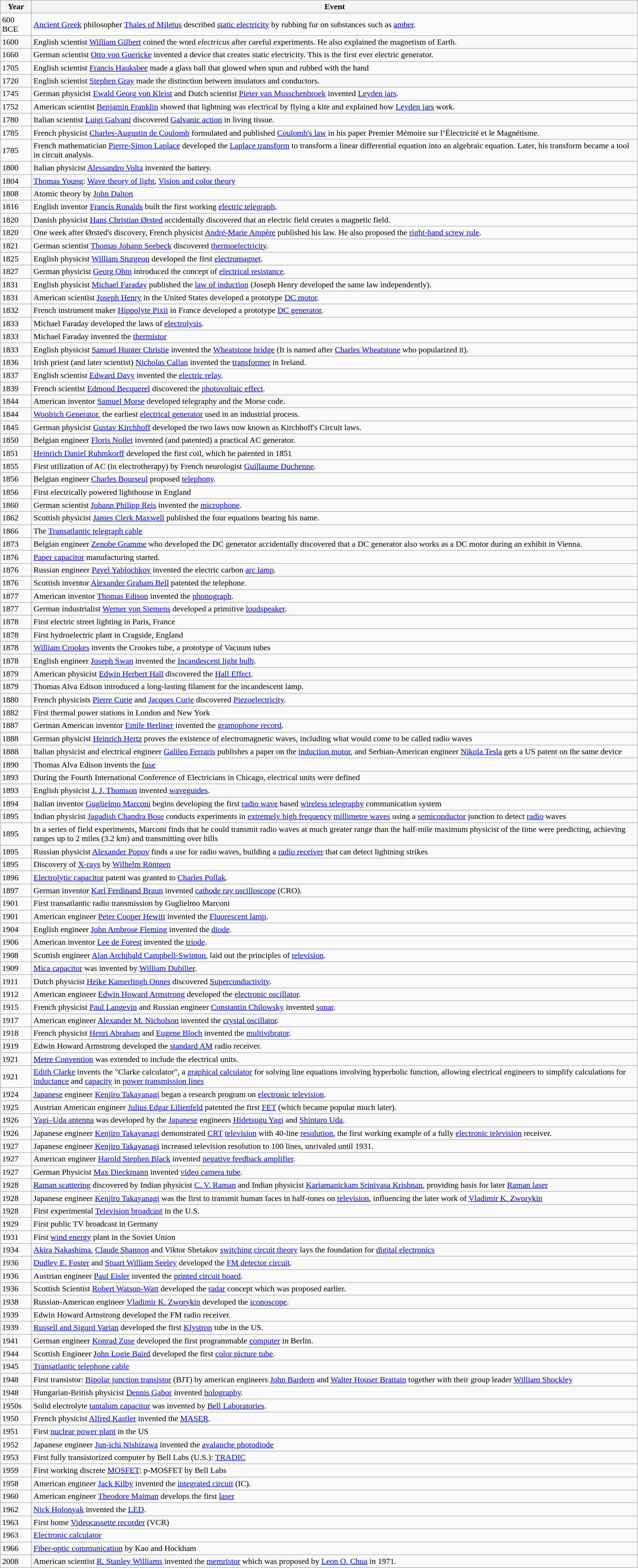<table class="wikitable sortable">
<tr>
<th>Year</th>
<th>Event</th>
</tr>
<tr>
<td>600 BCE</td>
<td><a href='#'>Ancient Greek</a> philosopher <a href='#'>Thales of Miletus</a> described <a href='#'>static electricity</a> by rubbing fur on substances such as <a href='#'>amber</a>.</td>
</tr>
<tr>
<td>1600</td>
<td>English scientist <a href='#'>William Gilbert</a> coined the word <em>electricus</em> after careful experiments. He also explained the magnetism of Earth.</td>
</tr>
<tr>
<td>1660</td>
<td>German scientist <a href='#'>Otto von Guericke</a> invented a device that creates static electricity. This is the first ever electric generator.</td>
</tr>
<tr>
<td>1705</td>
<td>English scientist <a href='#'>Francis Hauksbee</a> made a glass ball that glowed when spun and rubbed with the hand</td>
</tr>
<tr>
<td>1720</td>
<td>English scientist <a href='#'>Stephen Gray</a> made the distinction between insulators and conductors.</td>
</tr>
<tr>
<td>1745</td>
<td>German physicist <a href='#'>Ewald Georg von Kleist</a> and Dutch scientist <a href='#'>Pieter van Musschenbroek</a> invented <a href='#'>Leyden jars</a>.</td>
</tr>
<tr>
<td>1752</td>
<td>American scientist <a href='#'>Benjamin Franklin</a> showed that lightning was electrical by flying a kite and explained how <a href='#'>Leyden jars</a> work.</td>
</tr>
<tr>
<td>1780</td>
<td>Italian scientist <a href='#'>Luigi Galvani</a> discovered <a href='#'>Galvanic action</a> in living tissue.</td>
</tr>
<tr>
<td>1785</td>
<td>French physicist <a href='#'>Charles-Augustin de Coulomb</a> formulated and published <a href='#'>Coulomb's law</a> in his paper Premier Mémoire sur l’Électricité et le Magnétisme.</td>
</tr>
<tr>
<td>1785</td>
<td>French mathematician <a href='#'>Pierre-Simon Laplace</a> developed the <a href='#'>Laplace transform</a> to transform a linear differential equation into an algebraic equation. Later, his transform became a tool in circuit analysis.</td>
</tr>
<tr>
<td>1800</td>
<td>Italian physicist <a href='#'>Alessandro Volta</a> invented the battery.</td>
</tr>
<tr>
<td>1804</td>
<td><a href='#'>Thomas Young</a>: <a href='#'>Wave theory of light</a>, <a href='#'>Vision and color theory</a></td>
</tr>
<tr>
<td>1808</td>
<td>Atomic theory by <a href='#'>John Dalton</a></td>
</tr>
<tr>
<td>1816</td>
<td>English inventor <a href='#'>Francis Ronalds</a> built the first working <a href='#'>electric telegraph</a>.</td>
</tr>
<tr>
<td>1820</td>
<td>Danish physicist <a href='#'>Hans Christian Ørsted</a> accidentally discovered that an electric field creates a magnetic field.</td>
</tr>
<tr>
<td>1820</td>
<td>One week after Ørsted's discovery, French physicist <a href='#'>André-Marie Ampère</a> published his law. He also proposed the <a href='#'>right-hand screw rule</a>.</td>
</tr>
<tr>
<td>1821</td>
<td>German scientist <a href='#'>Thomas Johann Seebeck</a> discovered <a href='#'>thermoelectricity</a>.</td>
</tr>
<tr>
<td>1825</td>
<td>English physicist <a href='#'>William Sturgeon</a> developed the first <a href='#'>electromagnet</a>.</td>
</tr>
<tr>
<td>1827</td>
<td>German physicist <a href='#'>Georg Ohm</a> introduced the concept of <a href='#'>electrical resistance</a>.</td>
</tr>
<tr>
<td>1831</td>
<td>English physicist <a href='#'>Michael Faraday</a> published the <a href='#'>law of induction</a> (Joseph Henry developed the same law independently).</td>
</tr>
<tr>
<td>1831</td>
<td>American scientist <a href='#'>Joseph Henry</a> in the United States developed a prototype <a href='#'>DC motor</a>.</td>
</tr>
<tr>
<td>1832</td>
<td>French instrument maker <a href='#'>Hippolyte Pixii</a> in France developed a prototype <a href='#'>DC generator</a>.</td>
</tr>
<tr>
<td>1833</td>
<td>Michael Faraday developed the laws of <a href='#'>electrolysis</a>.</td>
</tr>
<tr>
<td>1833</td>
<td>Michael Faraday invented the <a href='#'>thermistor</a></td>
</tr>
<tr>
<td>1833</td>
<td>English physicist <a href='#'>Samuel Hunter Christie</a> invented the <a href='#'>Wheatstone bridge</a> (It is named after <a href='#'>Charles Wheatstone</a> who popularized it).</td>
</tr>
<tr>
<td>1836</td>
<td>Irish priest (and later scientist) <a href='#'>Nicholas Callan</a> invented the <a href='#'>transformer</a> in Ireland.</td>
</tr>
<tr>
<td>1837</td>
<td>English scientist <a href='#'>Edward Davy</a> invented the <a href='#'>electric relay</a>.</td>
</tr>
<tr>
<td>1839</td>
<td>French scientist <a href='#'>Edmond Becquerel</a> discovered the <a href='#'>photovoltaic effect</a>.</td>
</tr>
<tr>
<td>1844</td>
<td>American inventor <a href='#'>Samuel Morse</a> developed telegraphy and the Morse code.</td>
</tr>
<tr>
<td>1844</td>
<td><a href='#'>Woolrich Generator</a>, the earliest <a href='#'>electrical generator</a> used in an industrial process.</td>
</tr>
<tr>
<td>1845</td>
<td>German physicist <a href='#'>Gustav Kirchhoff</a> developed the two laws now known as Kirchhoff's Circuit laws.</td>
</tr>
<tr>
<td>1850</td>
<td>Belgian engineer <a href='#'>Floris Nollet</a> invented (and patented) a practical AC generator.</td>
</tr>
<tr>
<td>1851</td>
<td><a href='#'>Heinrich Daniel Ruhmkorff</a> developed the first coil, which he patented in 1851</td>
</tr>
<tr>
<td>1855</td>
<td>First utilization of AC (in electrotherapy) by French neurologist <a href='#'>Guillaume Duchenne</a>.</td>
</tr>
<tr>
<td>1856</td>
<td>Belgian engineer <a href='#'>Charles Bourseul</a> proposed <a href='#'>telephony</a>.</td>
</tr>
<tr>
<td>1856</td>
<td>First electrically powered lighthouse in England</td>
</tr>
<tr>
<td>1860</td>
<td>German scientist <a href='#'>Johann Philipp Reis</a> invented the <a href='#'>microphone</a>.</td>
</tr>
<tr>
<td>1862</td>
<td>Scottish physicist <a href='#'>James Clerk Maxwell</a> published the four equations bearing his name.</td>
</tr>
<tr>
<td>1866</td>
<td>The <a href='#'>Transatlantic telegraph cable</a></td>
</tr>
<tr>
<td>1873</td>
<td>Belgian engineer <a href='#'>Zenobe Gramme</a> who developed the DC generator accidentally discovered that a DC generator also works as a DC motor during an exhibit in Vienna.</td>
</tr>
<tr>
<td>1876</td>
<td><a href='#'>Paper capacitor</a> manufacturing started.</td>
</tr>
<tr>
<td>1876</td>
<td>Russian engineer <a href='#'>Pavel Yablochkov</a> invented the electric carbon <a href='#'>arc lamp</a>.</td>
</tr>
<tr>
<td>1876</td>
<td>Scottish inventor <a href='#'>Alexander Graham Bell</a> patented the telephone.</td>
</tr>
<tr>
<td>1877</td>
<td>American inventor <a href='#'>Thomas Edison</a> invented the <a href='#'>phonograph</a>.</td>
</tr>
<tr>
<td>1877</td>
<td>German industrialist <a href='#'>Werner von Siemens</a> developed a primitive <a href='#'>loudspeaker</a>.</td>
</tr>
<tr>
<td>1878</td>
<td>First electric street lighting in Paris, France</td>
</tr>
<tr>
<td>1878</td>
<td>First hydroelectric plant in Cragside, England</td>
</tr>
<tr>
<td>1878</td>
<td><a href='#'>William Crookes</a> invents the Crookes tube, a prototype of Vacuum tubes</td>
</tr>
<tr>
<td>1878</td>
<td>English engineer <a href='#'>Joseph Swan</a> invented the <a href='#'>Incandescent light bulb</a>.</td>
</tr>
<tr>
<td>1879</td>
<td>American physicist <a href='#'>Edwin Herbert Hall</a> discovered the <a href='#'>Hall Effect</a>.</td>
</tr>
<tr>
<td>1879</td>
<td>Thomas Alva Edison introduced a long-lasting filament for the incandescent lamp.</td>
</tr>
<tr>
<td>1880</td>
<td>French physicists <a href='#'>Pierre Curie</a> and <a href='#'>Jacques Curie</a> discovered <a href='#'>Piezoelectricity</a>.</td>
</tr>
<tr>
<td>1882</td>
<td>First thermal power stations in London and New York</td>
</tr>
<tr>
<td>1887</td>
<td>German American inventor <a href='#'>Emile Berliner</a> invented the <a href='#'>gramophone record</a>.</td>
</tr>
<tr>
<td>1888</td>
<td>German physicist <a href='#'>Heinrich Hertz</a> proves the existence of electromagnetic waves, including what would come to be called radio waves</td>
</tr>
<tr>
<td>1888</td>
<td>Italian physicist and electrical engineer <a href='#'>Galileo Ferraris</a> publishes a paper on the <a href='#'>induction motor</a>, and Serbian-American engineer <a href='#'>Nikola Tesla</a> gets a US patent on the same device</td>
</tr>
<tr>
<td>1890</td>
<td>Thomas Alva Edison invents the <a href='#'>fuse</a></td>
</tr>
<tr>
<td>1893</td>
<td>During the Fourth International Conference of Electricians in Chicago, electrical units were defined</td>
</tr>
<tr>
<td>1893</td>
<td>English physicist <a href='#'>J. J. Thomson</a> invented <a href='#'>waveguides</a>.</td>
</tr>
<tr>
<td>1894</td>
<td>Italian inventor <a href='#'>Guglielmo Marconi</a> begins developing the first <a href='#'>radio wave</a> based <a href='#'>wireless telegraphy</a> communication system</td>
</tr>
<tr>
<td>1895</td>
<td>Indian physicist <a href='#'>Jagadish Chandra Bose</a> conducts experiments in <a href='#'>extremely high frequency</a> <a href='#'>millimetre waves</a> using a <a href='#'>semiconductor</a> junction to detect <a href='#'>radio</a> waves</td>
</tr>
<tr>
<td>1895</td>
<td>In a series of field experiments, Marconi finds that he could transmit radio waves at much greater range than the half-mile maximum physicist of the time were predicting, achieving ranges up to 2 miles (3.2 km) and transmitting over hills</td>
</tr>
<tr>
<td>1895</td>
<td>Russian physicist <a href='#'>Alexander Popov</a> finds a use for radio waves, building a <a href='#'>radio receiver</a> that can detect lightning strikes</td>
</tr>
<tr>
<td>1895</td>
<td>Discovery of <a href='#'>X-rays</a> by <a href='#'>Wilhelm Röntgen</a></td>
</tr>
<tr>
<td>1896</td>
<td><a href='#'>Electrolytic capacitor</a> patent was granted to <a href='#'>Charles Pollak</a>.</td>
</tr>
<tr>
<td>1897</td>
<td>German inventor <a href='#'>Karl Ferdinand Braun</a> invented <a href='#'>cathode ray oscilloscope</a> (CRO).</td>
</tr>
<tr>
<td>1901</td>
<td>First transatlantic radio transmission by Guglielmo Marconi</td>
</tr>
<tr>
<td>1901</td>
<td>American engineer <a href='#'>Peter Cooper Hewitt</a> invented the <a href='#'>Fluorescent lamp</a>.</td>
</tr>
<tr>
<td>1904</td>
<td>English engineer <a href='#'>John Ambrose Fleming</a> invented the <a href='#'>diode</a>.</td>
</tr>
<tr>
<td>1906</td>
<td>American inventor <a href='#'>Lee de Forest</a> invented the <a href='#'>triode</a>.</td>
</tr>
<tr>
<td>1908</td>
<td>Scottish engineer <a href='#'>Alan Archibald Campbell-Swinton</a>, laid out the principles of <a href='#'>television</a>.</td>
</tr>
<tr>
<td>1909</td>
<td><a href='#'>Mica capacitor</a> was invented by <a href='#'>William Dubilier</a>.</td>
</tr>
<tr>
<td>1911</td>
<td>Dutch physicist <a href='#'>Heike Kamerlingh Onnes</a> discovered <a href='#'>Superconductivity</a>.</td>
</tr>
<tr>
<td>1912</td>
<td>American engineer <a href='#'>Edwin Howard Armstrong</a> developed the <a href='#'>electronic oscillator</a>.</td>
</tr>
<tr>
<td>1915</td>
<td>French physicist <a href='#'>Paul Langevin</a> and Russian engineer <a href='#'>Constantin Chilowsky</a> invented <a href='#'>sonar</a>.</td>
</tr>
<tr>
<td>1917</td>
<td>American engineer <a href='#'>Alexander M. Nicholson</a> invented the <a href='#'>crystal oscillator</a>.</td>
</tr>
<tr>
<td>1918</td>
<td>French physicist <a href='#'>Henri Abraham</a> and <a href='#'>Eugene Bloch</a> invented the <a href='#'>multivibrator</a>.</td>
</tr>
<tr>
<td>1919</td>
<td>Edwin Howard Armstrong developed the <a href='#'>standard AM</a> radio receiver.</td>
</tr>
<tr>
<td>1921</td>
<td><a href='#'>Metre Convention</a> was extended to include the electrical units.</td>
</tr>
<tr>
<td>1921</td>
<td><a href='#'>Edith Clarke</a> invents the "Clarke calculator", a <a href='#'>graphical calculator</a> for solving line equations involving hyperbolic function, allowing electrical engineers to simplify calculations for <a href='#'>inductance</a> and <a href='#'>capacity</a> in <a href='#'>power transmission lines</a></td>
</tr>
<tr>
<td>1924</td>
<td><a href='#'>Japanese</a> engineer <a href='#'>Kenjiro Takayanagi</a> began a research program on <a href='#'>electronic television</a>.</td>
</tr>
<tr>
<td>1925</td>
<td>Austrian American engineer <a href='#'>Julius Edgar Lilienfeld</a> patented the first <a href='#'>FET</a> (which became popular much later).</td>
</tr>
<tr>
<td>1926</td>
<td><a href='#'>Yagi–Uda antenna</a> was developed by the <a href='#'>Japanese</a> engineers <a href='#'>Hidetsugu Yagi</a> and <a href='#'>Shintaro Uda</a>.</td>
</tr>
<tr>
<td>1926</td>
<td>Japanese engineer <a href='#'>Kenjiro Takayanagi</a> demonstrated <a href='#'>CRT</a> <a href='#'>television</a> with 40-line <a href='#'>resolution</a>, the first working example of a fully <a href='#'>electronic television</a> receiver.</td>
</tr>
<tr>
<td>1927</td>
<td>Japanese engineer <a href='#'>Kenjiro Takayanagi</a> increased television resolution to 100 lines, unrivaled until 1931.</td>
</tr>
<tr>
<td>1927</td>
<td>American engineer <a href='#'>Harold Stephen Black</a> invented <a href='#'>negative feedback amplifier</a>.</td>
</tr>
<tr>
<td>1927</td>
<td>German Physicist <a href='#'>Max Dieckmann</a> invented <a href='#'>video camera tube</a>.</td>
</tr>
<tr>
<td>1928</td>
<td><a href='#'>Raman scattering</a> discovered by Indian physicist <a href='#'>C. V. Raman</a> and Indian physicist <a href='#'>Kariamanickam Srinivasa Krishnan</a>, providing basis for later <a href='#'>Raman laser</a></td>
</tr>
<tr>
<td>1928</td>
<td>Japanese engineer <a href='#'>Kenjiro Takayanagi</a> was the first to transmit human faces in half-tones on <a href='#'>television</a>, influencing the later work of <a href='#'>Vladimir K. Zworykin</a></td>
</tr>
<tr>
<td>1928</td>
<td>First experimental <a href='#'>Television broadcast</a> in the U.S.</td>
</tr>
<tr>
<td>1929</td>
<td>First public TV broadcast in Germany</td>
</tr>
<tr>
<td>1931</td>
<td>First <a href='#'>wind energy</a> plant in the Soviet Union</td>
</tr>
<tr>
<td>1934</td>
<td><a href='#'>Akira Nakashima</a>, <a href='#'>Claude Shannon</a> and Viktor Shetakov <a href='#'>switching circuit theory</a> lays the foundation for <a href='#'>digital electronics</a></td>
</tr>
<tr>
<td>1936</td>
<td><a href='#'>Dudley E. Foster</a> and <a href='#'>Stuart William Seeley</a> developed the <a href='#'>FM detector circuit</a>.</td>
</tr>
<tr>
<td>1936</td>
<td>Austrian engineer <a href='#'>Paul Eisler</a> invented the <a href='#'>printed circuit board</a>.</td>
</tr>
<tr>
<td>1936</td>
<td>Scottish Scientist <a href='#'>Robert Watson-Watt</a> developed the <a href='#'>radar</a> concept which was proposed earlier.</td>
</tr>
<tr>
<td>1938</td>
<td>Russian-American engineer <a href='#'>Vladimir K. Zworykin</a> developed the <a href='#'>iconoscope</a>.</td>
</tr>
<tr>
<td>1939</td>
<td>Edwin Howard Armstrong developed the FM radio receiver.</td>
</tr>
<tr>
<td>1939</td>
<td><a href='#'>Russell and Sigurd Varian</a> developed the first <a href='#'>Klystron</a> tube in the US.</td>
</tr>
<tr>
<td>1941</td>
<td>German engineer <a href='#'>Konrad Zuse</a> developed the first programmable <a href='#'>computer</a> in Berlin.</td>
</tr>
<tr>
<td>1944</td>
<td>Scottish Engineer <a href='#'>John Logie Baird</a> developed the first <a href='#'>color picture tube</a>.</td>
</tr>
<tr>
<td>1945</td>
<td><a href='#'>Transatlantic telephone cable</a></td>
</tr>
<tr>
<td>1948</td>
<td>First transistor: <a href='#'>Bipolar junction transistor</a> (BJT) by american engineers <a href='#'>John Bardeen</a> and <a href='#'>Walter Houser Brattain</a> together with their group leader <a href='#'>William Shockley</a></td>
</tr>
<tr>
<td>1948</td>
<td>Hungarian-British physicist <a href='#'>Dennis Gabor</a> invented <a href='#'>holography</a>.</td>
</tr>
<tr>
<td>1950s</td>
<td>Solid electrolyte <a href='#'>tantalum capacitor</a> was invented by <a href='#'>Bell Laboratories</a>.</td>
</tr>
<tr>
<td>1950</td>
<td>French physicist <a href='#'>Alfred Kastler</a> invented the <a href='#'>MASER</a>.</td>
</tr>
<tr>
<td>1951</td>
<td>First <a href='#'>nuclear power plant</a> in the US</td>
</tr>
<tr>
<td>1952</td>
<td>Japanese engineer <a href='#'>Jun-ichi Nishizawa</a> invented the <a href='#'>avalanche photodiode</a></td>
</tr>
<tr>
<td>1953</td>
<td>First fully transistorized computer by Bell Labs (U.S.): <a href='#'>TRADIC</a></td>
</tr>
<tr>
<td>1959</td>
<td>First working discrete <a href='#'>MOSFET</a>: p-MOSFET by Bell Labs</td>
</tr>
<tr>
<td>1958</td>
<td>American engineer <a href='#'>Jack Kilby</a> invented the <a href='#'>integrated circuit</a> (IC).</td>
</tr>
<tr>
<td>1960</td>
<td>American engineer <a href='#'>Theodore Maiman</a> develops the first <a href='#'>laser</a></td>
</tr>
<tr>
<td>1962</td>
<td><a href='#'>Nick Holonyak</a> invented the <a href='#'>LED</a>.</td>
</tr>
<tr>
<td>1963</td>
<td>First home <a href='#'>Videocassette recorder</a> (VCR)</td>
</tr>
<tr>
<td>1963</td>
<td><a href='#'>Electronic calculator</a></td>
</tr>
<tr>
<td>1966</td>
<td><a href='#'>Fiber-optic communication</a> by Kao and Hockham</td>
</tr>
<tr>
<td>2008</td>
<td>American scientist <a href='#'>R. Stanley Williams</a> invented the <a href='#'>memristor</a> which was proposed by <a href='#'>Leon O. Chua</a> in 1971.</td>
</tr>
</table>
